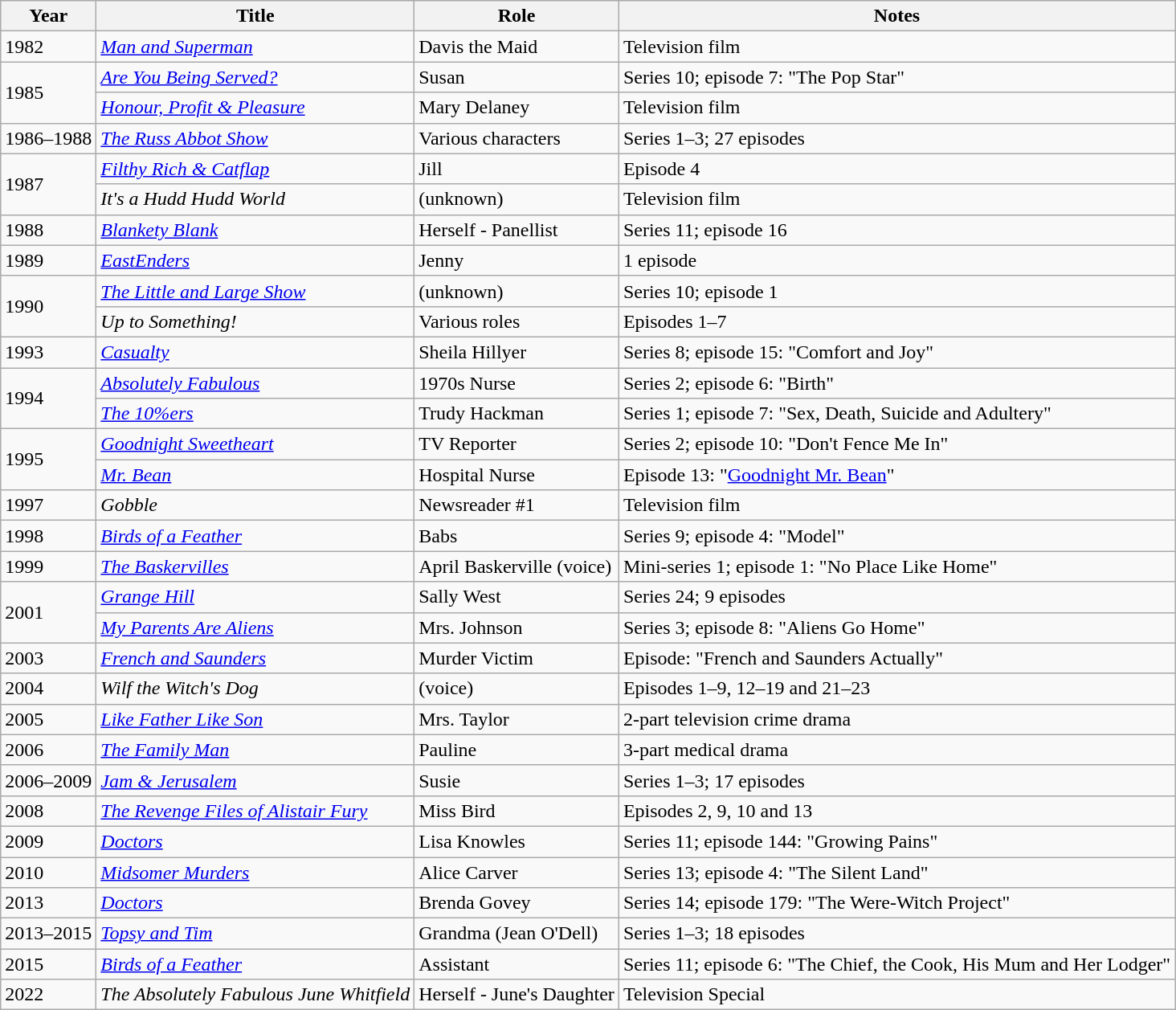<table class="wikitable">
<tr>
<th>Year</th>
<th>Title</th>
<th>Role</th>
<th>Notes</th>
</tr>
<tr>
<td>1982</td>
<td><em><a href='#'>Man and Superman</a></em></td>
<td>Davis the Maid</td>
<td>Television film</td>
</tr>
<tr>
<td rowspan="2">1985</td>
<td><em><a href='#'>Are You Being Served?</a></em></td>
<td>Susan</td>
<td>Series 10; episode 7: "The Pop Star"</td>
</tr>
<tr>
<td><em><a href='#'>Honour, Profit & Pleasure</a></em></td>
<td>Mary Delaney</td>
<td>Television film</td>
</tr>
<tr>
<td>1986–1988</td>
<td><em><a href='#'>The Russ Abbot Show</a></em></td>
<td>Various characters</td>
<td>Series 1–3; 27 episodes</td>
</tr>
<tr>
<td rowspan="2">1987</td>
<td><em><a href='#'>Filthy Rich & Catflap</a></em></td>
<td>Jill</td>
<td>Episode 4</td>
</tr>
<tr>
<td><em>It's a Hudd Hudd World</em></td>
<td>(unknown)</td>
<td>Television film</td>
</tr>
<tr>
<td>1988</td>
<td><em><a href='#'>Blankety Blank</a></em></td>
<td>Herself - Panellist</td>
<td>Series 11; episode 16</td>
</tr>
<tr>
<td>1989</td>
<td><em><a href='#'>EastEnders</a></em></td>
<td>Jenny</td>
<td>1 episode</td>
</tr>
<tr>
<td rowspan="2">1990</td>
<td><em><a href='#'>The Little and Large Show</a></em></td>
<td>(unknown)</td>
<td>Series 10; episode 1</td>
</tr>
<tr>
<td><em>Up to Something!</em></td>
<td>Various roles</td>
<td>Episodes 1–7</td>
</tr>
<tr>
<td>1993</td>
<td><em><a href='#'>Casualty</a></em></td>
<td>Sheila Hillyer</td>
<td>Series 8; episode 15: "Comfort and Joy"</td>
</tr>
<tr>
<td rowspan="2">1994</td>
<td><em><a href='#'>Absolutely Fabulous</a></em></td>
<td>1970s Nurse</td>
<td>Series 2; episode 6: "Birth"</td>
</tr>
<tr>
<td><em><a href='#'>The 10%ers</a></em></td>
<td>Trudy Hackman</td>
<td>Series 1; episode 7: "Sex, Death, Suicide and Adultery"</td>
</tr>
<tr>
<td rowspan="2">1995</td>
<td><em><a href='#'>Goodnight Sweetheart</a></em></td>
<td>TV Reporter</td>
<td>Series 2; episode 10: "Don't Fence Me In"</td>
</tr>
<tr>
<td><em><a href='#'>Mr. Bean</a></em></td>
<td>Hospital Nurse</td>
<td>Episode 13: "<a href='#'>Goodnight Mr. Bean</a>"</td>
</tr>
<tr>
<td>1997</td>
<td><em>Gobble</em></td>
<td>Newsreader #1</td>
<td>Television film</td>
</tr>
<tr>
<td>1998</td>
<td><em><a href='#'>Birds of a Feather</a></em></td>
<td>Babs</td>
<td>Series 9; episode 4: "Model"</td>
</tr>
<tr>
<td>1999</td>
<td><em><a href='#'>The Baskervilles</a></em></td>
<td>April Baskerville (voice)</td>
<td>Mini-series 1; episode 1: "No Place Like Home"</td>
</tr>
<tr>
<td rowspan="2">2001</td>
<td><em><a href='#'>Grange Hill</a></em></td>
<td>Sally West</td>
<td>Series 24; 9 episodes</td>
</tr>
<tr>
<td><em><a href='#'>My Parents Are Aliens</a></em></td>
<td>Mrs. Johnson</td>
<td>Series 3; episode 8: "Aliens Go Home"</td>
</tr>
<tr>
<td>2003</td>
<td><em><a href='#'>French and Saunders</a></em></td>
<td>Murder Victim</td>
<td>Episode: "French and Saunders Actually"</td>
</tr>
<tr>
<td>2004</td>
<td><em>Wilf the Witch's Dog</em></td>
<td>(voice)</td>
<td>Episodes 1–9, 12–19 and 21–23</td>
</tr>
<tr>
<td>2005</td>
<td><em><a href='#'>Like Father Like Son</a></em></td>
<td>Mrs. Taylor</td>
<td>2-part television crime drama</td>
</tr>
<tr>
<td>2006</td>
<td><em><a href='#'>The Family Man</a></em></td>
<td>Pauline</td>
<td>3-part medical drama</td>
</tr>
<tr>
<td>2006–2009</td>
<td><em><a href='#'>Jam & Jerusalem</a></em></td>
<td>Susie</td>
<td>Series 1–3; 17 episodes</td>
</tr>
<tr>
<td>2008</td>
<td><em><a href='#'>The Revenge Files of Alistair Fury</a></em></td>
<td>Miss Bird</td>
<td>Episodes 2, 9, 10 and 13</td>
</tr>
<tr>
<td>2009</td>
<td><em><a href='#'>Doctors</a></em></td>
<td>Lisa Knowles</td>
<td>Series 11; episode 144: "Growing Pains"</td>
</tr>
<tr>
<td>2010</td>
<td><em><a href='#'>Midsomer Murders</a></em></td>
<td>Alice Carver</td>
<td>Series 13; episode 4: "The Silent Land"</td>
</tr>
<tr>
<td>2013</td>
<td><em><a href='#'>Doctors</a></em></td>
<td>Brenda Govey</td>
<td>Series 14; episode 179: "The Were-Witch Project"</td>
</tr>
<tr>
<td>2013–2015</td>
<td><em><a href='#'>Topsy and Tim</a></em></td>
<td>Grandma (Jean O'Dell)</td>
<td>Series 1–3; 18 episodes</td>
</tr>
<tr>
<td>2015</td>
<td><em><a href='#'>Birds of a Feather</a></em></td>
<td>Assistant</td>
<td>Series 11; episode 6: "The Chief, the Cook, His Mum and Her Lodger"</td>
</tr>
<tr>
<td>2022</td>
<td><em>The Absolutely Fabulous June Whitfield</em></td>
<td>Herself - June's Daughter</td>
<td>Television Special</td>
</tr>
</table>
